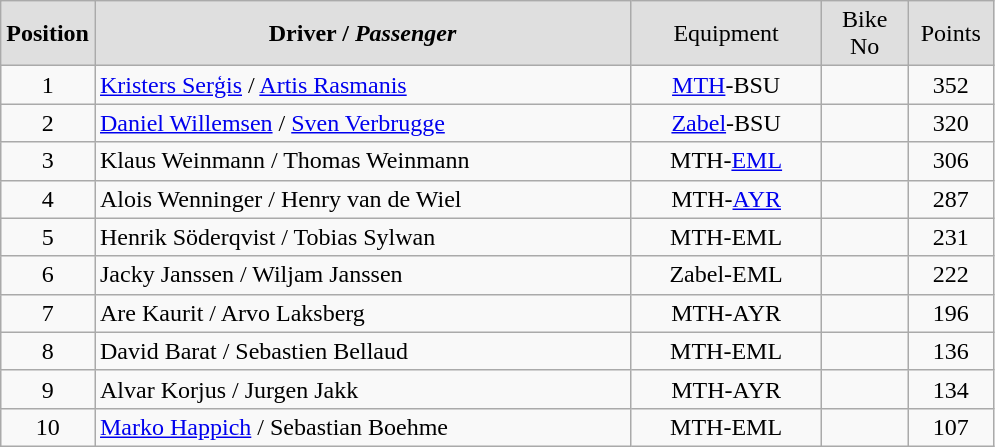<table class="wikitable">
<tr align="center" style="background:#dfdfdf;">
<td width="50"><strong>Position</strong></td>
<td width="350"><strong>Driver / <em>Passenger<strong><em></td>
<td width="120"></strong>Equipment<strong></td>
<td width="50"></strong>Bike  No<strong></td>
<td width="50"></strong>Points<strong></td>
</tr>
<tr align="center">
<td></strong>1<strong></td>
<td align="left"> <a href='#'>Kristers Serģis</a> / </em><a href='#'>Artis Rasmanis</a><em></td>
<td><a href='#'>MTH</a>-BSU</td>
<td></td>
<td></strong>352<strong></td>
</tr>
<tr align="center">
<td></strong>2<strong></td>
<td align="left"> <a href='#'>Daniel Willemsen</a> /  </em><a href='#'>Sven Verbrugge</a><em></td>
<td><a href='#'>Zabel</a>-BSU</td>
<td></td>
<td></strong>320<strong></td>
</tr>
<tr align="center">
<td></strong>3<strong></td>
<td align="left"> Klaus Weinmann / </em>Thomas Weinmann<em></td>
<td>MTH-<a href='#'>EML</a></td>
<td></td>
<td></strong>306<strong></td>
</tr>
<tr align="center">
<td></strong>4<strong></td>
<td align="left"> Alois Wenninger /  </em>Henry van de Wiel<em></td>
<td>MTH-<a href='#'>AYR</a></td>
<td></td>
<td></strong>287<strong></td>
</tr>
<tr align="center">
<td></strong>5<strong></td>
<td align="left"> Henrik Söderqvist / </em>Tobias Sylwan<em></td>
<td>MTH-EML</td>
<td></td>
<td></strong>231<strong></td>
</tr>
<tr align="center">
<td></strong>6<strong></td>
<td align="left"> Jacky Janssen / </em>Wiljam Janssen<em></td>
<td>Zabel-EML</td>
<td></td>
<td></strong>222<strong></td>
</tr>
<tr align="center">
<td></strong>7<strong></td>
<td align="left"> Are Kaurit / </em>Arvo Laksberg<em></td>
<td>MTH-AYR</td>
<td></td>
<td></strong>196<strong></td>
</tr>
<tr align="center">
<td></strong>8<strong></td>
<td align="left"> David Barat / </em>Sebastien Bellaud<em></td>
<td>MTH-EML</td>
<td></td>
<td></strong>136<strong></td>
</tr>
<tr align="center">
<td></strong>9<strong></td>
<td align="left"> Alvar Korjus / </em>Jurgen Jakk<em></td>
<td>MTH-AYR</td>
<td></td>
<td></strong>134<strong></td>
</tr>
<tr align="center">
<td></strong>10<strong></td>
<td align="left"> <a href='#'>Marko Happich</a> / </em>Sebastian Boehme<em></td>
<td>MTH-EML</td>
<td></td>
<td></strong>107<strong></td>
</tr>
</table>
